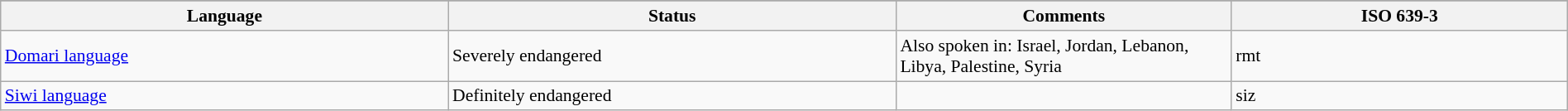<table class="wikitable" style="margin:auto; font-size:90%;">
<tr>
</tr>
<tr>
<th style="width:20%;">Language</th>
<th style="width:20%;">Status</th>
<th style="width:15%;">Comments</th>
<th style="width:15%;">ISO 639-3</th>
</tr>
<tr>
<td><a href='#'>Domari language</a></td>
<td>Severely endangered</td>
<td>Also spoken in: Israel, Jordan, Lebanon, Libya, Palestine, Syria</td>
<td>rmt</td>
</tr>
<tr>
<td><a href='#'>Siwi language</a></td>
<td>Definitely endangered</td>
<td> </td>
<td>siz</td>
</tr>
</table>
